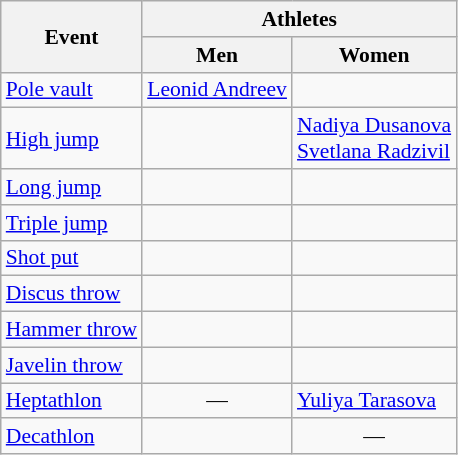<table class=wikitable style="font-size:90%">
<tr>
<th rowspan=2>Event</th>
<th colspan=2>Athletes</th>
</tr>
<tr>
<th>Men</th>
<th>Women</th>
</tr>
<tr>
<td><a href='#'>Pole vault</a></td>
<td><a href='#'>Leonid Andreev</a></td>
<td></td>
</tr>
<tr>
<td><a href='#'>High jump</a></td>
<td></td>
<td><a href='#'>Nadiya Dusanova</a><br><a href='#'>Svetlana Radzivil</a></td>
</tr>
<tr>
<td><a href='#'>Long jump</a></td>
<td></td>
<td></td>
</tr>
<tr>
<td><a href='#'>Triple jump</a></td>
<td></td>
<td></td>
</tr>
<tr>
<td><a href='#'>Shot put</a></td>
<td></td>
<td></td>
</tr>
<tr>
<td><a href='#'>Discus throw</a></td>
<td></td>
<td></td>
</tr>
<tr>
<td><a href='#'>Hammer throw</a></td>
<td></td>
<td></td>
</tr>
<tr>
<td><a href='#'>Javelin throw</a></td>
<td></td>
<td></td>
</tr>
<tr>
<td><a href='#'>Heptathlon</a></td>
<td align=center>—</td>
<td><a href='#'>Yuliya Tarasova</a></td>
</tr>
<tr>
<td><a href='#'>Decathlon</a></td>
<td></td>
<td align=center>—</td>
</tr>
</table>
